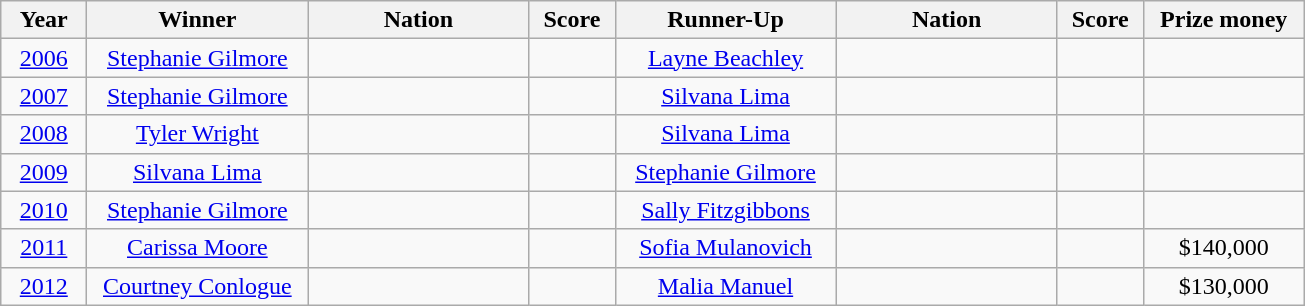<table class="wikitable">
<tr>
<th width=50>Year</th>
<th width=140>Winner</th>
<th width=140>Nation</th>
<th width=50>Score</th>
<th width=140>Runner-Up</th>
<th width=140>Nation</th>
<th width=50>Score</th>
<th width=100>Prize money</th>
</tr>
<tr>
<td align=center><a href='#'>2006</a></td>
<td align=center><a href='#'>Stephanie Gilmore</a></td>
<td></td>
<td align=center></td>
<td align=center><a href='#'>Layne Beachley</a></td>
<td></td>
<td align=center></td>
<td align=center></td>
</tr>
<tr>
<td align=center><a href='#'>2007</a></td>
<td align=center><a href='#'>Stephanie Gilmore</a></td>
<td></td>
<td align=center></td>
<td align=center><a href='#'>Silvana Lima</a></td>
<td></td>
<td align=center></td>
<td align=center></td>
</tr>
<tr>
<td align=center><a href='#'>2008</a></td>
<td align=center><a href='#'>Tyler Wright</a></td>
<td></td>
<td align=center></td>
<td align=center><a href='#'>Silvana Lima</a></td>
<td></td>
<td align=center></td>
<td align=center></td>
</tr>
<tr>
<td align=center><a href='#'>2009</a></td>
<td align=center><a href='#'>Silvana Lima</a></td>
<td></td>
<td align=center></td>
<td align=center><a href='#'>Stephanie Gilmore</a></td>
<td></td>
<td align=center></td>
<td align=center></td>
</tr>
<tr>
<td align=center><a href='#'>2010</a></td>
<td align=center><a href='#'>Stephanie Gilmore</a></td>
<td></td>
<td align=center></td>
<td align=center><a href='#'>Sally Fitzgibbons</a></td>
<td></td>
<td align=center></td>
<td align=center></td>
</tr>
<tr>
<td align=center><a href='#'>2011</a></td>
<td align=center><a href='#'>Carissa Moore</a></td>
<td></td>
<td align=center></td>
<td align=center><a href='#'>Sofia Mulanovich</a></td>
<td></td>
<td align=center></td>
<td align=center>$140,000</td>
</tr>
<tr>
<td align=center><a href='#'>2012</a></td>
<td align=center><a href='#'>Courtney Conlogue</a></td>
<td></td>
<td align=center></td>
<td align=center><a href='#'>Malia Manuel</a></td>
<td></td>
<td align=center></td>
<td align=center>$130,000</td>
</tr>
</table>
